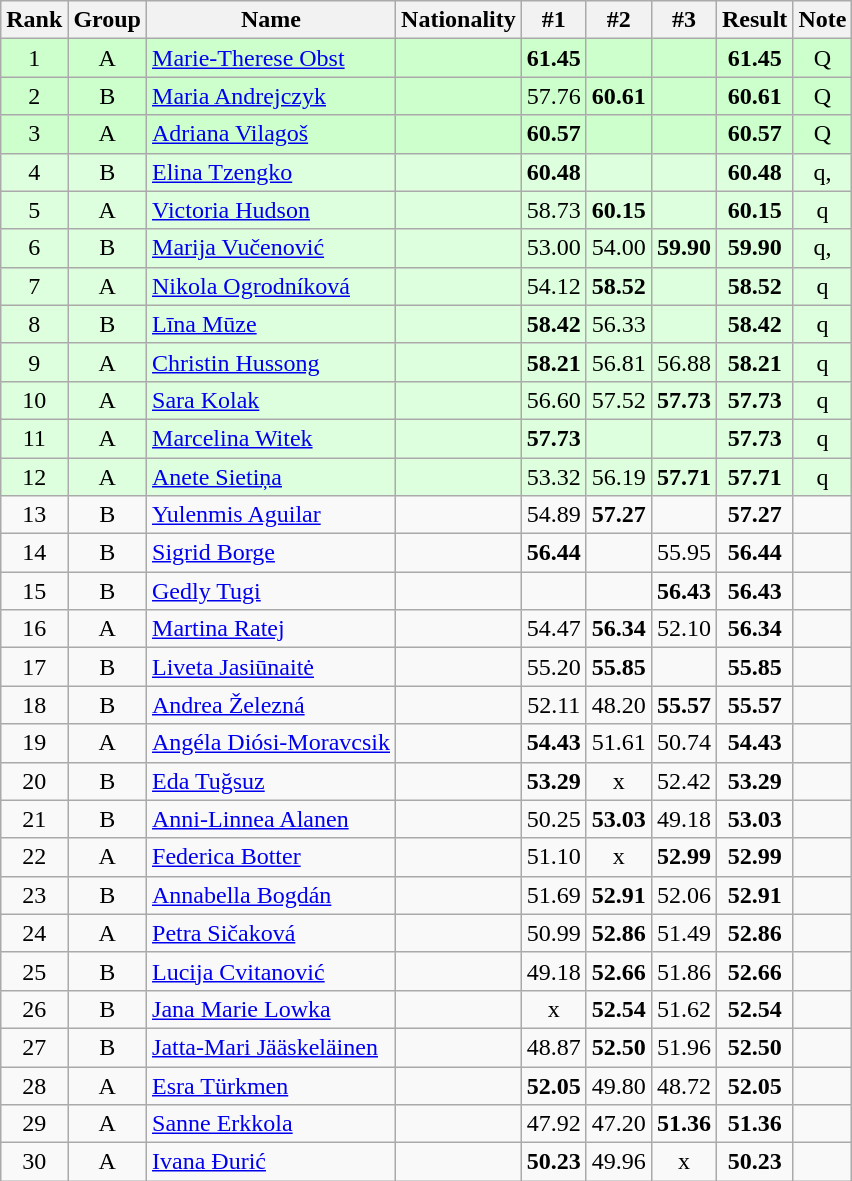<table class="wikitable sortable" style="text-align:center">
<tr>
<th>Rank</th>
<th>Group</th>
<th>Name</th>
<th>Nationality</th>
<th>#1</th>
<th>#2</th>
<th>#3</th>
<th>Result</th>
<th>Note</th>
</tr>
<tr bgcolor=ccffcc>
<td>1</td>
<td>A</td>
<td align=left><a href='#'>Marie-Therese Obst</a></td>
<td align=left></td>
<td><strong>61.45</strong></td>
<td></td>
<td></td>
<td><strong>61.45</strong></td>
<td>Q</td>
</tr>
<tr bgcolor=ccffcc>
<td>2</td>
<td>B</td>
<td align=left><a href='#'>Maria Andrejczyk</a></td>
<td align=left></td>
<td>57.76</td>
<td><strong>60.61</strong></td>
<td></td>
<td><strong>60.61</strong></td>
<td>Q</td>
</tr>
<tr bgcolor=ccffcc>
<td>3</td>
<td>A</td>
<td align=left><a href='#'>Adriana Vilagoš</a></td>
<td align=left></td>
<td><strong>60.57</strong></td>
<td></td>
<td></td>
<td><strong>60.57</strong></td>
<td>Q</td>
</tr>
<tr bgcolor=ddffdd>
<td>4</td>
<td>B</td>
<td align=left><a href='#'>Elina Tzengko</a></td>
<td align=left></td>
<td><strong>60.48</strong></td>
<td></td>
<td></td>
<td><strong>60.48</strong></td>
<td>q, </td>
</tr>
<tr bgcolor=ddffdd>
<td>5</td>
<td>A</td>
<td align=left><a href='#'>Victoria Hudson</a></td>
<td align=left></td>
<td>58.73</td>
<td><strong>60.15</strong></td>
<td></td>
<td><strong>60.15</strong></td>
<td>q</td>
</tr>
<tr bgcolor=ddffdd>
<td>6</td>
<td>B</td>
<td align=left><a href='#'>Marija Vučenović</a></td>
<td align=left></td>
<td>53.00</td>
<td>54.00</td>
<td><strong>59.90</strong></td>
<td><strong>59.90</strong></td>
<td>q, </td>
</tr>
<tr bgcolor=ddffdd>
<td>7</td>
<td>A</td>
<td align=left><a href='#'>Nikola Ogrodníková</a></td>
<td align=left></td>
<td>54.12</td>
<td><strong>58.52</strong></td>
<td></td>
<td><strong>58.52</strong></td>
<td>q</td>
</tr>
<tr bgcolor=ddffdd>
<td>8</td>
<td>B</td>
<td align=left><a href='#'>Līna Mūze</a></td>
<td align=left></td>
<td><strong>58.42</strong></td>
<td>56.33</td>
<td></td>
<td><strong>58.42</strong></td>
<td>q</td>
</tr>
<tr bgcolor=ddffdd>
<td>9</td>
<td>A</td>
<td align=left><a href='#'>Christin Hussong</a></td>
<td align=left></td>
<td><strong>58.21</strong></td>
<td>56.81</td>
<td>56.88</td>
<td><strong>58.21</strong></td>
<td>q</td>
</tr>
<tr bgcolor=ddffdd>
<td>10</td>
<td>A</td>
<td align=left><a href='#'>Sara Kolak</a></td>
<td align=left></td>
<td>56.60</td>
<td>57.52</td>
<td><strong>57.73</strong></td>
<td><strong>57.73</strong></td>
<td>q</td>
</tr>
<tr bgcolor=ddffdd>
<td>11</td>
<td>A</td>
<td align=left><a href='#'>Marcelina Witek</a></td>
<td align=left></td>
<td><strong>57.73</strong></td>
<td></td>
<td></td>
<td><strong>57.73</strong></td>
<td>q</td>
</tr>
<tr bgcolor=ddffdd>
<td>12</td>
<td>A</td>
<td align=left><a href='#'>Anete Sietiņa</a></td>
<td align=left></td>
<td>53.32</td>
<td>56.19</td>
<td><strong>57.71</strong></td>
<td><strong>57.71</strong></td>
<td>q</td>
</tr>
<tr>
<td>13</td>
<td>B</td>
<td align=left><a href='#'>Yulenmis Aguilar</a></td>
<td align=left></td>
<td>54.89</td>
<td><strong>57.27</strong></td>
<td></td>
<td><strong>57.27</strong></td>
<td></td>
</tr>
<tr>
<td>14</td>
<td>B</td>
<td align=left><a href='#'>Sigrid Borge</a></td>
<td align=left></td>
<td><strong>56.44</strong></td>
<td></td>
<td>55.95</td>
<td><strong>56.44</strong></td>
<td></td>
</tr>
<tr>
<td>15</td>
<td>B</td>
<td align=left><a href='#'>Gedly Tugi</a></td>
<td align=left></td>
<td></td>
<td></td>
<td><strong>56.43</strong></td>
<td><strong>56.43</strong></td>
<td></td>
</tr>
<tr>
<td>16</td>
<td>A</td>
<td align=left><a href='#'>Martina Ratej</a></td>
<td align=left></td>
<td>54.47</td>
<td><strong>56.34</strong></td>
<td>52.10</td>
<td><strong>56.34</strong></td>
<td></td>
</tr>
<tr>
<td>17</td>
<td>B</td>
<td align=left><a href='#'>Liveta Jasiūnaitė</a></td>
<td align=left></td>
<td>55.20</td>
<td><strong>55.85</strong></td>
<td></td>
<td><strong>55.85</strong></td>
<td></td>
</tr>
<tr>
<td>18</td>
<td>B</td>
<td align=left><a href='#'>Andrea Železná</a></td>
<td align=left></td>
<td>52.11</td>
<td>48.20</td>
<td><strong>55.57</strong></td>
<td><strong>55.57</strong></td>
<td></td>
</tr>
<tr>
<td>19</td>
<td>A</td>
<td align=left><a href='#'>Angéla Diósi-Moravcsik</a></td>
<td align=left></td>
<td><strong>54.43</strong></td>
<td>51.61</td>
<td>50.74</td>
<td><strong>54.43</strong></td>
<td></td>
</tr>
<tr>
<td>20</td>
<td>B</td>
<td align=left><a href='#'>Eda Tuğsuz</a></td>
<td align=left></td>
<td><strong>53.29</strong></td>
<td>x</td>
<td>52.42</td>
<td><strong>53.29</strong></td>
<td></td>
</tr>
<tr>
<td>21</td>
<td>B</td>
<td align=left><a href='#'>Anni-Linnea Alanen</a></td>
<td align=left></td>
<td>50.25</td>
<td><strong>53.03</strong></td>
<td>49.18</td>
<td><strong>53.03</strong></td>
<td></td>
</tr>
<tr>
<td>22</td>
<td>A</td>
<td align=left><a href='#'>Federica Botter</a></td>
<td align=left></td>
<td>51.10</td>
<td>x</td>
<td><strong>52.99</strong></td>
<td><strong>52.99</strong></td>
<td></td>
</tr>
<tr>
<td>23</td>
<td>B</td>
<td align=left><a href='#'>Annabella Bogdán</a></td>
<td align=left></td>
<td>51.69</td>
<td><strong>52.91</strong></td>
<td>52.06</td>
<td><strong>52.91</strong></td>
<td></td>
</tr>
<tr>
<td>24</td>
<td>A</td>
<td align=left><a href='#'>Petra Sičaková</a></td>
<td align=left></td>
<td>50.99</td>
<td><strong>52.86</strong></td>
<td>51.49</td>
<td><strong>52.86</strong></td>
<td></td>
</tr>
<tr>
<td>25</td>
<td>B</td>
<td align=left><a href='#'>Lucija Cvitanović</a></td>
<td align=left></td>
<td>49.18</td>
<td><strong>52.66</strong></td>
<td>51.86</td>
<td><strong>52.66</strong></td>
<td></td>
</tr>
<tr>
<td>26</td>
<td>B</td>
<td align=left><a href='#'>Jana Marie Lowka</a></td>
<td align=left></td>
<td>x</td>
<td><strong>52.54</strong></td>
<td>51.62</td>
<td><strong>52.54</strong></td>
<td></td>
</tr>
<tr>
<td>27</td>
<td>B</td>
<td align=left><a href='#'>Jatta-Mari Jääskeläinen</a></td>
<td align=left></td>
<td>48.87</td>
<td><strong>52.50</strong></td>
<td>51.96</td>
<td><strong>52.50</strong></td>
<td></td>
</tr>
<tr>
<td>28</td>
<td>A</td>
<td align=left><a href='#'>Esra Türkmen</a></td>
<td align=left></td>
<td><strong>52.05</strong></td>
<td>49.80</td>
<td>48.72</td>
<td><strong>52.05</strong></td>
<td></td>
</tr>
<tr>
<td>29</td>
<td>A</td>
<td align=left><a href='#'>Sanne Erkkola</a></td>
<td align=left></td>
<td>47.92</td>
<td>47.20</td>
<td><strong>51.36</strong></td>
<td><strong>51.36</strong></td>
<td></td>
</tr>
<tr>
<td>30</td>
<td>A</td>
<td align=left><a href='#'>Ivana Đurić</a></td>
<td align=left></td>
<td><strong>50.23</strong></td>
<td>49.96</td>
<td>x</td>
<td><strong>50.23</strong></td>
<td></td>
</tr>
</table>
